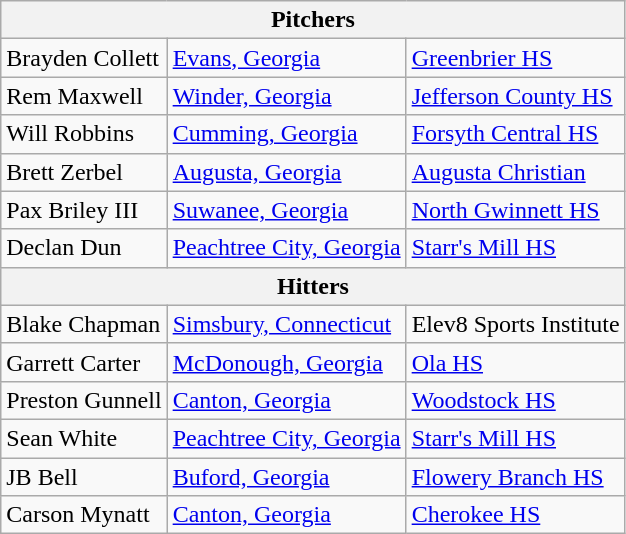<table class="wikitable">
<tr>
<th colspan=3>Pitchers</th>
</tr>
<tr>
<td>Brayden Collett</td>
<td><a href='#'>Evans, Georgia</a></td>
<td><a href='#'>Greenbrier HS</a></td>
</tr>
<tr>
<td>Rem Maxwell</td>
<td><a href='#'>Winder, Georgia</a></td>
<td><a href='#'>Jefferson County HS</a></td>
</tr>
<tr>
<td>Will Robbins</td>
<td><a href='#'>Cumming, Georgia</a></td>
<td><a href='#'>Forsyth Central HS</a></td>
</tr>
<tr>
<td>Brett Zerbel</td>
<td><a href='#'>Augusta, Georgia</a></td>
<td><a href='#'>Augusta Christian</a></td>
</tr>
<tr>
<td>Pax Briley III</td>
<td><a href='#'>Suwanee, Georgia</a></td>
<td><a href='#'>North Gwinnett HS</a></td>
</tr>
<tr>
<td>Declan Dun</td>
<td><a href='#'>Peachtree City, Georgia</a></td>
<td><a href='#'>Starr's Mill HS</a></td>
</tr>
<tr>
<th colspan=3>Hitters</th>
</tr>
<tr>
<td>Blake Chapman</td>
<td><a href='#'>Simsbury, Connecticut</a></td>
<td>Elev8 Sports Institute</td>
</tr>
<tr>
<td>Garrett Carter</td>
<td><a href='#'>McDonough, Georgia</a></td>
<td><a href='#'>Ola HS</a></td>
</tr>
<tr>
<td>Preston Gunnell</td>
<td><a href='#'>Canton, Georgia</a></td>
<td><a href='#'>Woodstock HS</a></td>
</tr>
<tr>
<td>Sean White</td>
<td><a href='#'>Peachtree City, Georgia</a></td>
<td><a href='#'>Starr's Mill HS</a></td>
</tr>
<tr>
<td>JB Bell</td>
<td><a href='#'>Buford, Georgia</a></td>
<td><a href='#'>Flowery Branch HS</a></td>
</tr>
<tr>
<td>Carson Mynatt</td>
<td><a href='#'>Canton, Georgia</a></td>
<td><a href='#'>Cherokee HS</a></td>
</tr>
</table>
